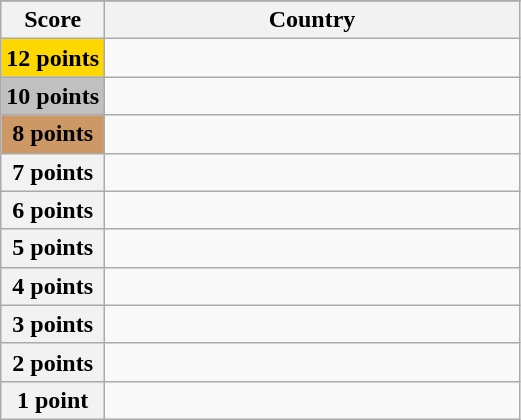<table class="wikitable">
<tr>
</tr>
<tr>
<th scope="col" width="20%">Score</th>
<th scope="col">Country</th>
</tr>
<tr>
<th scope="row" style="background:gold">12 points</th>
<td></td>
</tr>
<tr>
<th scope="row" style="background:silver">10 points</th>
<td></td>
</tr>
<tr>
<th scope="row" style="background:#CC9966">8 points</th>
<td></td>
</tr>
<tr>
<th scope="row">7 points</th>
<td></td>
</tr>
<tr>
<th scope="row">6 points</th>
<td></td>
</tr>
<tr>
<th scope="row">5 points</th>
<td></td>
</tr>
<tr>
<th scope="row">4 points</th>
<td></td>
</tr>
<tr>
<th scope="row">3 points</th>
<td></td>
</tr>
<tr>
<th scope="row">2 points</th>
<td></td>
</tr>
<tr>
<th scope="row">1 point</th>
<td></td>
</tr>
</table>
